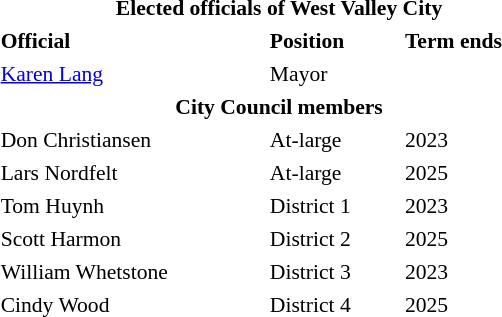<table id="toc" style="float: right; margin-right: 1em; width: 30%; font-size: 90%;" cellspacing="3">
<tr>
<td colspan="3" style="text-align:center;"><strong>Elected officials of West Valley City </strong></td>
</tr>
<tr>
<td><strong>Official</strong></td>
<td><strong>Position</strong></td>
<td><strong>Term ends</strong></td>
</tr>
<tr>
<td><a href='#'>Karen Lang</a></td>
<td>Mayor</td>
<td></td>
</tr>
<tr>
<td colspan="3" style="text-align:center;"><strong>City Council members</strong></td>
</tr>
<tr>
<td>Don Christiansen</td>
<td>At-large</td>
<td>2023</td>
</tr>
<tr>
<td>Lars Nordfelt</td>
<td>At-large</td>
<td>2025</td>
</tr>
<tr>
<td>Tom Huynh</td>
<td>District 1</td>
<td>2023</td>
</tr>
<tr>
<td>Scott Harmon</td>
<td>District 2</td>
<td>2025</td>
</tr>
<tr>
<td>William Whetstone</td>
<td>District 3</td>
<td>2023</td>
</tr>
<tr>
<td>Cindy Wood</td>
<td>District 4</td>
<td>2025</td>
</tr>
</table>
